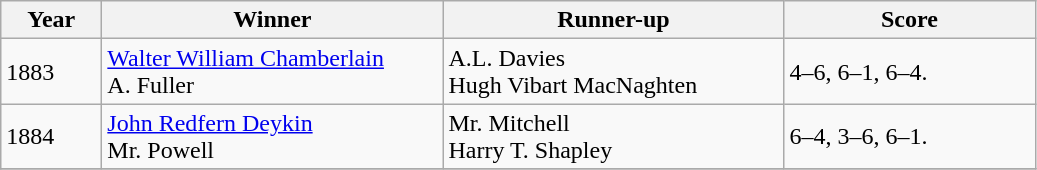<table class="wikitable">
<tr>
<th style="width:60px;">Year</th>
<th style="width:220px;">Winner</th>
<th style="width:220px;">Runner-up</th>
<th style="width:160px;">Score</th>
</tr>
<tr>
<td>1883</td>
<td> <a href='#'>Walter William Chamberlain</a><br> A. Fuller</td>
<td> A.L. Davies<br> Hugh Vibart MacNaghten</td>
<td>4–6, 6–1, 6–4.</td>
</tr>
<tr>
<td>1884</td>
<td> <a href='#'>John Redfern Deykin</a><br> Mr. Powell</td>
<td>  Mr. Mitchell<br> Harry T. Shapley</td>
<td>6–4, 3–6, 6–1.</td>
</tr>
<tr>
</tr>
</table>
